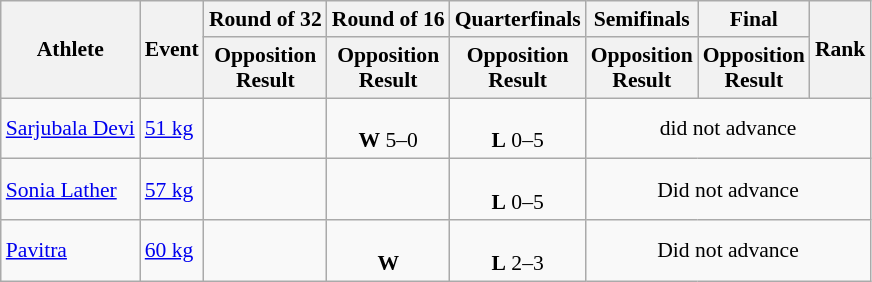<table class=wikitable style="text-align:center; font-size:90%">
<tr>
<th rowspan=2>Athlete</th>
<th rowspan=2>Event</th>
<th>Round of 32</th>
<th>Round of 16</th>
<th>Quarterfinals</th>
<th>Semifinals</th>
<th>Final</th>
<th rowspan=2>Rank</th>
</tr>
<tr>
<th>Opposition<br>Result</th>
<th>Opposition<br>Result</th>
<th>Opposition<br>Result</th>
<th>Opposition<br>Result</th>
<th>Opposition<br>Result</th>
</tr>
<tr>
<td align=left><a href='#'>Sarjubala Devi</a></td>
<td align=left><a href='#'>51 kg</a></td>
<td></td>
<td><br><strong>W</strong> 5–0</td>
<td><br><strong>L</strong> 0–5</td>
<td colspan=3>did not advance</td>
</tr>
<tr>
<td align=left><a href='#'>Sonia Lather</a></td>
<td align=left><a href='#'>57 kg</a></td>
<td></td>
<td></td>
<td><br><strong>L</strong> 0–5</td>
<td colspan=3>Did not advance</td>
</tr>
<tr>
<td align=left><a href='#'>Pavitra</a></td>
<td align=left><a href='#'>60 kg</a></td>
<td></td>
<td><br><strong>W</strong> </td>
<td><br><strong>L</strong> 2–3</td>
<td colspan=3>Did not advance</td>
</tr>
</table>
